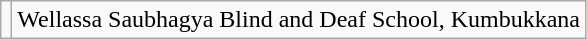<table class="wikitable">
<tr>
<td></td>
<td>Wellassa Saubhagya Blind and Deaf School, Kumbukkana</td>
</tr>
</table>
